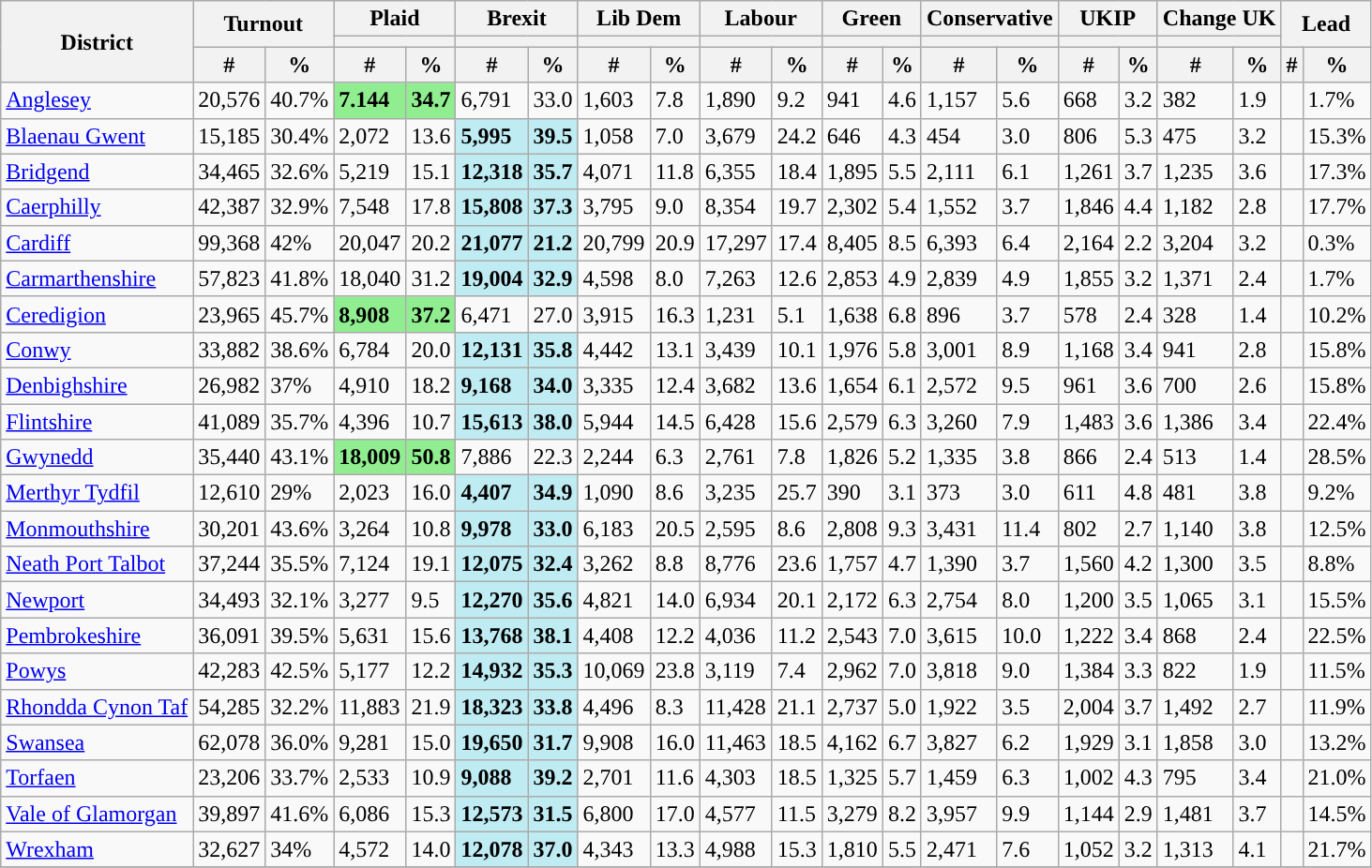<table class="wikitable sortable">
<tr>
<th rowspan=3>District</th>
<th rowspan=2 colspan=2>Turnout</th>
<th colspan="2">Plaid</th>
<th colspan="2">Brexit</th>
<th colspan="2">Lib Dem</th>
<th colspan="2">Labour</th>
<th colspan="2">Green</th>
<th colspan="2">Conservative</th>
<th colspan="2">UKIP</th>
<th colspan="2">Change UK</th>
<th colspan="2" rowspan="2">Lead</th>
</tr>
<tr>
<th colspan="2" style="background:"></th>
<th colspan="2" style="background:"></th>
<th colspan="2" style="background:"></th>
<th colspan="2" style="background:"></th>
<th colspan="2" style="background:"></th>
<th colspan="2" style="background:"></th>
<th colspan="2" style="background:"></th>
<th colspan="2" style="background:"></th>
</tr>
<tr>
<th>#</th>
<th>%</th>
<th>#</th>
<th>%</th>
<th>#</th>
<th>%</th>
<th>#</th>
<th>%</th>
<th>#</th>
<th>%</th>
<th>#</th>
<th>%</th>
<th>#</th>
<th>%</th>
<th>#</th>
<th>%</th>
<th>#</th>
<th>%</th>
<th>#</th>
<th>%</th>
</tr>
<tr>
<td><a href='#'>Anglesey</a></td>
<td>20,576</td>
<td>40.7%</td>
<td style="background:#90ee90"><strong>7.144</strong></td>
<td style="background:#90ee90"><strong>34.7</strong></td>
<td>6,791</td>
<td>33.0</td>
<td>1,603</td>
<td>7.8</td>
<td>1,890</td>
<td>9.2</td>
<td>941</td>
<td>4.6</td>
<td>1,157</td>
<td>5.6</td>
<td>668</td>
<td>3.2</td>
<td>382</td>
<td>1.9</td>
<td style="background:"></td>
<td style="background:">1.7%</td>
</tr>
<tr>
<td><a href='#'>Blaenau Gwent</a></td>
<td>15,185</td>
<td>30.4%</td>
<td>2,072</td>
<td>13.6</td>
<td style="background:#BFEBF2;"><strong>5,995</strong></td>
<td style="background:#BFEBF2;"><strong>39.5</strong></td>
<td>1,058</td>
<td>7.0</td>
<td>3,679</td>
<td>24.2</td>
<td>646</td>
<td>4.3</td>
<td>454</td>
<td>3.0</td>
<td>806</td>
<td>5.3</td>
<td>475</td>
<td>3.2</td>
<td style="background:"></td>
<td style="background:">15.3%</td>
</tr>
<tr>
<td><a href='#'>Bridgend</a></td>
<td>34,465</td>
<td>32.6%</td>
<td>5,219</td>
<td>15.1</td>
<td style="background:#BFEBF2;"><strong>12,318</strong></td>
<td style="background:#BFEBF2;"><strong>35.7</strong></td>
<td>4,071</td>
<td>11.8</td>
<td>6,355</td>
<td>18.4</td>
<td>1,895</td>
<td>5.5</td>
<td>2,111</td>
<td>6.1</td>
<td>1,261</td>
<td>3.7</td>
<td>1,235</td>
<td>3.6</td>
<td style="background:"></td>
<td style="background:">17.3%</td>
</tr>
<tr>
<td><a href='#'>Caerphilly</a></td>
<td>42,387</td>
<td>32.9%</td>
<td>7,548</td>
<td>17.8</td>
<td style="background:#BFEBF2;"><strong>15,808</strong></td>
<td style="background:#BFEBF2;"><strong>37.3</strong></td>
<td>3,795</td>
<td>9.0</td>
<td>8,354</td>
<td>19.7</td>
<td>2,302</td>
<td>5.4</td>
<td>1,552</td>
<td>3.7</td>
<td>1,846</td>
<td>4.4</td>
<td>1,182</td>
<td>2.8</td>
<td style="background:"></td>
<td style="background:">17.7%</td>
</tr>
<tr>
<td><a href='#'>Cardiff</a></td>
<td>99,368</td>
<td>42%</td>
<td>20,047</td>
<td>20.2</td>
<td style="background:#BFEBF2;"><strong>21,077</strong></td>
<td style="background:#BFEBF2;"><strong>21.2</strong></td>
<td>20,799</td>
<td>20.9</td>
<td>17,297</td>
<td>17.4</td>
<td>8,405</td>
<td>8.5</td>
<td>6,393</td>
<td>6.4</td>
<td>2,164</td>
<td>2.2</td>
<td>3,204</td>
<td>3.2</td>
<td style="background:"></td>
<td style="background:">0.3%</td>
</tr>
<tr>
<td><a href='#'>Carmarthenshire</a></td>
<td>57,823</td>
<td>41.8%</td>
<td>18,040</td>
<td>31.2</td>
<td style="background:#BFEBF2;"><strong>19,004</strong></td>
<td style="background:#BFEBF2;"><strong>32.9</strong></td>
<td>4,598</td>
<td>8.0</td>
<td>7,263</td>
<td>12.6</td>
<td>2,853</td>
<td>4.9</td>
<td>2,839</td>
<td>4.9</td>
<td>1,855</td>
<td>3.2</td>
<td>1,371</td>
<td>2.4</td>
<td style="background:"></td>
<td style="background:">1.7%</td>
</tr>
<tr>
<td><a href='#'>Ceredigion</a></td>
<td>23,965</td>
<td>45.7%</td>
<td style="background:#90ee90"><strong>8,908</strong></td>
<td style="background:#90ee90"><strong>37.2</strong></td>
<td>6,471</td>
<td>27.0</td>
<td>3,915</td>
<td>16.3</td>
<td>1,231</td>
<td>5.1</td>
<td>1,638</td>
<td>6.8</td>
<td>896</td>
<td>3.7</td>
<td>578</td>
<td>2.4</td>
<td>328</td>
<td>1.4</td>
<td style="background:"></td>
<td style="background:">10.2%</td>
</tr>
<tr>
<td><a href='#'>Conwy</a></td>
<td>33,882</td>
<td>38.6%</td>
<td>6,784</td>
<td>20.0</td>
<td style="background:#BFEBF2;"><strong>12,131</strong></td>
<td style="background:#BFEBF2;"><strong>35.8</strong></td>
<td>4,442</td>
<td>13.1</td>
<td>3,439</td>
<td>10.1</td>
<td>1,976</td>
<td>5.8</td>
<td>3,001</td>
<td>8.9</td>
<td>1,168</td>
<td>3.4</td>
<td>941</td>
<td>2.8</td>
<td style="background:"></td>
<td style="background:">15.8%</td>
</tr>
<tr>
<td><a href='#'>Denbighshire</a></td>
<td>26,982</td>
<td>37%</td>
<td>4,910</td>
<td>18.2</td>
<td style="background:#BFEBF2;"><strong>9,168</strong></td>
<td style="background:#BFEBF2;"><strong>34.0</strong></td>
<td>3,335</td>
<td>12.4</td>
<td>3,682</td>
<td>13.6</td>
<td>1,654</td>
<td>6.1</td>
<td>2,572</td>
<td>9.5</td>
<td>961</td>
<td>3.6</td>
<td>700</td>
<td>2.6</td>
<td style="background:"></td>
<td style="background:">15.8%</td>
</tr>
<tr>
<td><a href='#'>Flintshire</a></td>
<td>41,089</td>
<td>35.7%</td>
<td>4,396</td>
<td>10.7</td>
<td style="background:#BFEBF2;"><strong>15,613</strong></td>
<td style="background:#BFEBF2;"><strong>38.0</strong></td>
<td>5,944</td>
<td>14.5</td>
<td>6,428</td>
<td>15.6</td>
<td>2,579</td>
<td>6.3</td>
<td>3,260</td>
<td>7.9</td>
<td>1,483</td>
<td>3.6</td>
<td>1,386</td>
<td>3.4</td>
<td style="background:"></td>
<td style="background:">22.4%</td>
</tr>
<tr>
<td><a href='#'>Gwynedd</a></td>
<td>35,440</td>
<td>43.1%</td>
<td style="background:#90ee90"><strong> 18,009</strong></td>
<td style="background:#90ee90"><strong>50.8</strong></td>
<td>7,886</td>
<td>22.3</td>
<td>2,244</td>
<td>6.3</td>
<td>2,761</td>
<td>7.8</td>
<td>1,826</td>
<td>5.2</td>
<td>1,335</td>
<td>3.8</td>
<td>866</td>
<td>2.4</td>
<td>513</td>
<td>1.4</td>
<td style="background:"></td>
<td style="background:">28.5%</td>
</tr>
<tr>
<td><a href='#'>Merthyr Tydfil</a></td>
<td>12,610</td>
<td>29%</td>
<td>2,023</td>
<td>16.0</td>
<td style="background:#BFEBF2;"><strong>4,407</strong></td>
<td style="background:#BFEBF2;"><strong>34.9</strong></td>
<td>1,090</td>
<td>8.6</td>
<td>3,235</td>
<td>25.7</td>
<td>390</td>
<td>3.1</td>
<td>373</td>
<td>3.0</td>
<td>611</td>
<td>4.8</td>
<td>481</td>
<td>3.8</td>
<td style="background:"></td>
<td style="background:">9.2%</td>
</tr>
<tr>
<td><a href='#'>Monmouthshire</a></td>
<td>30,201</td>
<td>43.6%</td>
<td>3,264</td>
<td>10.8</td>
<td style="background:#BFEBF2;"><strong>9,978</strong></td>
<td style="background:#BFEBF2;"><strong>33.0</strong></td>
<td>6,183</td>
<td>20.5</td>
<td>2,595</td>
<td>8.6</td>
<td>2,808</td>
<td>9.3</td>
<td>3,431</td>
<td>11.4</td>
<td>802</td>
<td>2.7</td>
<td>1,140</td>
<td>3.8</td>
<td style="background:"></td>
<td style="background:">12.5%</td>
</tr>
<tr>
<td><a href='#'>Neath Port Talbot</a></td>
<td>37,244</td>
<td>35.5%</td>
<td>7,124</td>
<td>19.1</td>
<td style="background:#BFEBF2;"><strong>12,075</strong></td>
<td style="background:#BFEBF2;"><strong>32.4</strong></td>
<td>3,262</td>
<td>8.8</td>
<td>8,776</td>
<td>23.6</td>
<td>1,757</td>
<td>4.7</td>
<td>1,390</td>
<td>3.7</td>
<td>1,560</td>
<td>4.2</td>
<td>1,300</td>
<td>3.5</td>
<td style="background:"></td>
<td style="background:">8.8%</td>
</tr>
<tr>
<td><a href='#'>Newport</a></td>
<td>34,493</td>
<td>32.1%</td>
<td>3,277</td>
<td>9.5</td>
<td style="background:#BFEBF2;"><strong>12,270</strong></td>
<td style="background:#BFEBF2;"><strong>35.6</strong></td>
<td>4,821</td>
<td>14.0</td>
<td>6,934</td>
<td>20.1</td>
<td>2,172</td>
<td>6.3</td>
<td>2,754</td>
<td>8.0</td>
<td>1,200</td>
<td>3.5</td>
<td>1,065</td>
<td>3.1</td>
<td style="background:"></td>
<td style="background:">15.5%</td>
</tr>
<tr>
<td><a href='#'>Pembrokeshire</a></td>
<td>36,091</td>
<td>39.5%</td>
<td>5,631</td>
<td>15.6</td>
<td style="background:#BFEBF2;"><strong>13,768</strong></td>
<td style="background:#BFEBF2;"><strong>38.1</strong></td>
<td>4,408</td>
<td>12.2</td>
<td>4,036</td>
<td>11.2</td>
<td>2,543</td>
<td>7.0</td>
<td>3,615</td>
<td>10.0</td>
<td>1,222</td>
<td>3.4</td>
<td>868</td>
<td>2.4</td>
<td style="background:"></td>
<td style="background:">22.5%</td>
</tr>
<tr>
<td><a href='#'>Powys</a></td>
<td>42,283</td>
<td>42.5%</td>
<td>5,177</td>
<td>12.2</td>
<td style="background:#BFEBF2;"><strong>14,932</strong></td>
<td style="background:#BFEBF2;"><strong>35.3</strong></td>
<td>10,069</td>
<td>23.8</td>
<td>3,119</td>
<td>7.4</td>
<td>2,962</td>
<td>7.0</td>
<td>3,818</td>
<td>9.0</td>
<td>1,384</td>
<td>3.3</td>
<td>822</td>
<td>1.9</td>
<td style="background:"></td>
<td style="background:">11.5%</td>
</tr>
<tr>
<td><a href='#'>Rhondda Cynon Taf</a></td>
<td>54,285</td>
<td>32.2%</td>
<td>11,883</td>
<td>21.9</td>
<td style="background:#BFEBF2;"><strong>18,323</strong></td>
<td style="background:#BFEBF2;"><strong>33.8</strong></td>
<td>4,496</td>
<td>8.3</td>
<td>11,428</td>
<td>21.1</td>
<td>2,737</td>
<td>5.0</td>
<td>1,922</td>
<td>3.5</td>
<td>2,004</td>
<td>3.7</td>
<td>1,492</td>
<td>2.7</td>
<td style="background:"></td>
<td style="background:">11.9%</td>
</tr>
<tr>
<td><a href='#'>Swansea</a></td>
<td>62,078</td>
<td>36.0%</td>
<td>9,281</td>
<td>15.0</td>
<td style="background:#BFEBF2;"><strong>19,650</strong></td>
<td style="background:#BFEBF2;"><strong>31.7</strong></td>
<td>9,908</td>
<td>16.0</td>
<td>11,463</td>
<td>18.5</td>
<td>4,162</td>
<td>6.7</td>
<td>3,827</td>
<td>6.2</td>
<td>1,929</td>
<td>3.1</td>
<td>1,858</td>
<td>3.0</td>
<td style="background:"></td>
<td style="background:">13.2%</td>
</tr>
<tr>
<td><a href='#'>Torfaen</a></td>
<td>23,206</td>
<td>33.7%</td>
<td>2,533</td>
<td>10.9</td>
<td style="background:#BFEBF2;"><strong>9,088</strong></td>
<td style="background:#BFEBF2;"><strong>39.2</strong></td>
<td>2,701</td>
<td>11.6</td>
<td>4,303</td>
<td>18.5</td>
<td>1,325</td>
<td>5.7</td>
<td>1,459</td>
<td>6.3</td>
<td>1,002</td>
<td>4.3</td>
<td>795</td>
<td>3.4</td>
<td style="background:"></td>
<td style="background:">21.0%</td>
</tr>
<tr>
<td><a href='#'>Vale of Glamorgan</a></td>
<td>39,897</td>
<td>41.6%</td>
<td>6,086</td>
<td>15.3</td>
<td style="background:#BFEBF2;"><strong>12,573</strong></td>
<td style="background:#BFEBF2;"><strong>31.5</strong></td>
<td>6,800</td>
<td>17.0</td>
<td>4,577</td>
<td>11.5</td>
<td>3,279</td>
<td>8.2</td>
<td>3,957</td>
<td>9.9</td>
<td>1,144</td>
<td>2.9</td>
<td>1,481</td>
<td>3.7</td>
<td style="background:"></td>
<td style="background:">14.5%</td>
</tr>
<tr>
<td><a href='#'>Wrexham</a></td>
<td>32,627</td>
<td>34%</td>
<td>4,572</td>
<td>14.0</td>
<td style="background:#BFEBF2;"><strong>12,078</strong></td>
<td style="background:#BFEBF2;"><strong>37.0</strong></td>
<td>4,343</td>
<td>13.3</td>
<td>4,988</td>
<td>15.3</td>
<td>1,810</td>
<td>5.5</td>
<td>2,471</td>
<td>7.6</td>
<td>1,052</td>
<td>3.2</td>
<td>1,313</td>
<td>4.1</td>
<td style="background:"></td>
<td style="background:">21.7%</td>
</tr>
<tr>
</tr>
</table>
